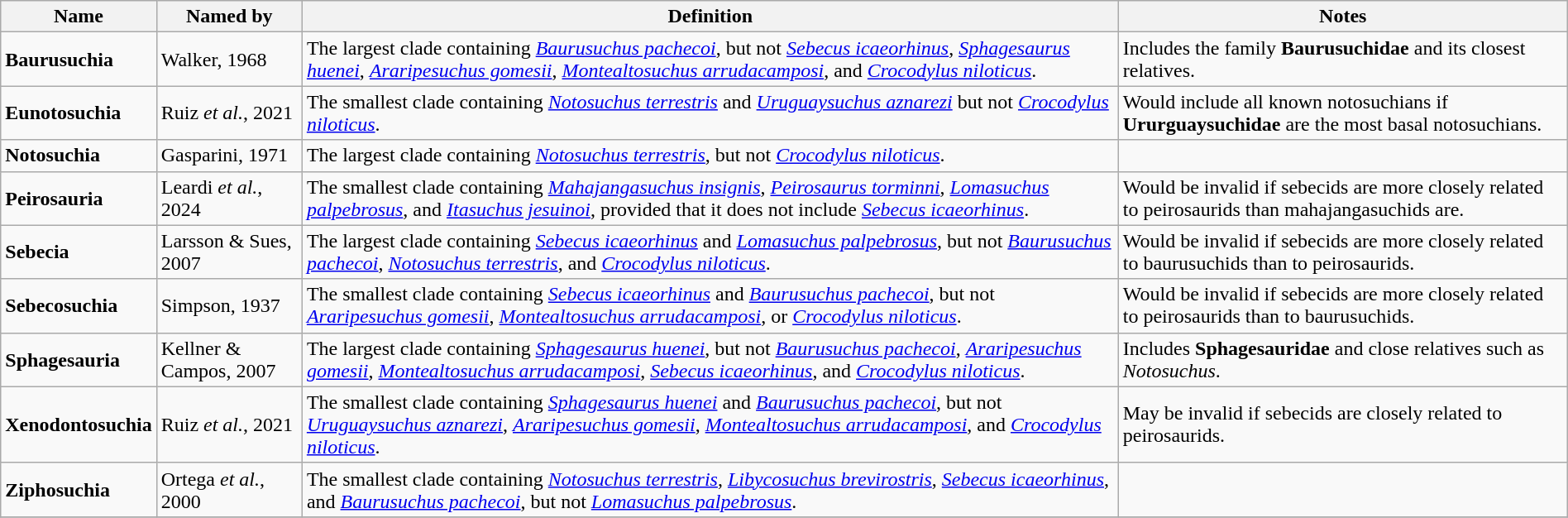<table class="wikitable sortable" align="center" width="100%">
<tr>
<th>Name</th>
<th>Named by</th>
<th>Definition</th>
<th>Notes</th>
</tr>
<tr>
<td><strong>Baurusuchia</strong></td>
<td>Walker, 1968</td>
<td>The largest clade containing <em><a href='#'>Baurusuchus pachecoi</a></em>, but not <em><a href='#'>Sebecus icaeorhinus</a></em>, <em><a href='#'>Sphagesaurus huenei</a></em>, <em><a href='#'>Araripesuchus gomesii</a></em>, <em><a href='#'>Montealtosuchus arrudacamposi</a></em>, and <em><a href='#'>Crocodylus niloticus</a></em>.</td>
<td>Includes the family <strong>Baurusuchidae</strong> and its closest relatives.</td>
</tr>
<tr>
<td><strong>Eunotosuchia</strong></td>
<td>Ruiz <em>et al.</em>, 2021</td>
<td>The smallest clade containing <em><a href='#'>Notosuchus terrestris</a></em> and <em><a href='#'>Uruguaysuchus aznarezi</a></em> but not <em><a href='#'>Crocodylus niloticus</a></em>.</td>
<td>Would include all known notosuchians if <strong>Ururguaysuchidae</strong> are the most basal notosuchians.</td>
</tr>
<tr>
<td><strong>Notosuchia</strong></td>
<td>Gasparini, 1971</td>
<td>The largest clade containing <em><a href='#'>Notosuchus terrestris</a></em>, but not <em><a href='#'>Crocodylus niloticus</a></em>.</td>
</tr>
<tr>
<td><strong>Peirosauria</strong></td>
<td>Leardi <em>et al.</em>, 2024</td>
<td>The smallest clade containing <em><a href='#'>Mahajangasuchus insignis</a></em>, <em><a href='#'>Peirosaurus torminni</a></em>, <em><a href='#'>Lomasuchus palpebrosus</a></em>, and <em><a href='#'>Itasuchus jesuinoi</a></em>, provided that it does not include <em><a href='#'>Sebecus icaeorhinus</a></em>.</td>
<td>Would be invalid if sebecids are more closely related to peirosaurids than mahajangasuchids are.</td>
</tr>
<tr>
<td><strong>Sebecia</strong></td>
<td>Larsson & Sues, 2007</td>
<td>The largest clade containing <em><a href='#'>Sebecus icaeorhinus</a></em> and <em><a href='#'>Lomasuchus palpebrosus</a></em>, but not <em><a href='#'>Baurusuchus pachecoi</a></em>, <em><a href='#'>Notosuchus terrestris</a></em>, and <em><a href='#'>Crocodylus niloticus</a></em>.</td>
<td>Would be invalid if sebecids are more closely related to baurusuchids than to peirosaurids.</td>
</tr>
<tr>
<td><strong>Sebecosuchia</strong></td>
<td>Simpson, 1937</td>
<td>The smallest clade containing <em><a href='#'>Sebecus icaeorhinus</a></em> and <em><a href='#'>Baurusuchus pachecoi</a></em>, but not <em><a href='#'>Araripesuchus gomesii</a></em>, <em><a href='#'>Montealtosuchus arrudacamposi</a></em>, or <em><a href='#'>Crocodylus niloticus</a></em>.</td>
<td>Would be invalid if sebecids are more closely related to peirosaurids than to baurusuchids.</td>
</tr>
<tr>
<td><strong>Sphagesauria</strong></td>
<td>Kellner & Campos, 2007</td>
<td>The largest clade containing <em><a href='#'>Sphagesaurus huenei</a></em>, but not <em><a href='#'>Baurusuchus pachecoi</a></em>, <em><a href='#'>Araripesuchus gomesii</a></em>, <em><a href='#'>Montealtosuchus arrudacamposi</a></em>, <em><a href='#'>Sebecus icaeorhinus</a></em>, and <em><a href='#'>Crocodylus niloticus</a></em>.</td>
<td>Includes <strong>Sphagesauridae</strong> and close relatives such as <em>Notosuchus</em>.</td>
</tr>
<tr>
<td><strong>Xenodontosuchia</strong></td>
<td>Ruiz <em>et al.</em>, 2021</td>
<td>The smallest clade containing <em><a href='#'>Sphagesaurus huenei</a></em> and <em><a href='#'>Baurusuchus pachecoi</a></em>, but not <em><a href='#'>Uruguaysuchus aznarezi</a></em>, <em><a href='#'>Araripesuchus gomesii</a></em>, <em><a href='#'>Montealtosuchus arrudacamposi</a></em>, and <em><a href='#'>Crocodylus niloticus</a></em>.</td>
<td>May be invalid if sebecids are closely related to peirosaurids.</td>
</tr>
<tr>
<td><strong>Ziphosuchia</strong></td>
<td>Ortega <em>et al.</em>, 2000</td>
<td>The smallest clade containing <em><a href='#'>Notosuchus terrestris</a></em>, <em><a href='#'>Libycosuchus brevirostris</a></em>, <em><a href='#'>Sebecus icaeorhinus</a></em>, and <em><a href='#'>Baurusuchus pachecoi</a></em>, but not <em><a href='#'>Lomasuchus palpebrosus</a></em>.</td>
<td></td>
</tr>
<tr>
</tr>
</table>
